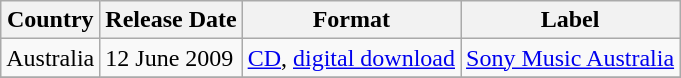<table class="wikitable">
<tr>
<th>Country</th>
<th>Release Date</th>
<th>Format</th>
<th>Label</th>
</tr>
<tr>
<td>Australia</td>
<td>12 June 2009</td>
<td><a href='#'>CD</a>, <a href='#'>digital download</a></td>
<td><a href='#'>Sony Music Australia</a></td>
</tr>
<tr>
</tr>
</table>
